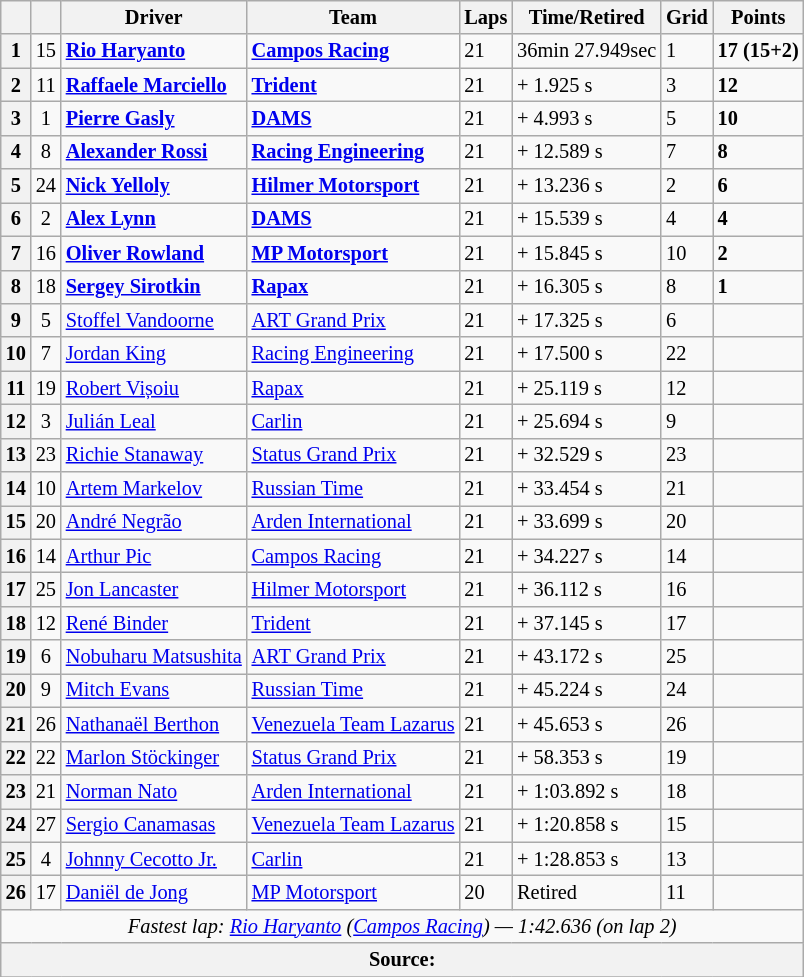<table class="wikitable" style="font-size:85%">
<tr>
<th></th>
<th></th>
<th>Driver</th>
<th>Team</th>
<th>Laps</th>
<th>Time/Retired</th>
<th>Grid</th>
<th>Points</th>
</tr>
<tr>
<th>1</th>
<td align="center">15</td>
<td> <strong><a href='#'>Rio Haryanto</a></strong></td>
<td><strong><a href='#'>Campos Racing</a></strong></td>
<td>21</td>
<td>36min 27.949sec</td>
<td>1</td>
<td><strong>17 (15+2)</strong></td>
</tr>
<tr>
<th>2</th>
<td align="center">11</td>
<td> <strong><a href='#'>Raffaele Marciello</a></strong></td>
<td><strong><a href='#'>Trident</a></strong></td>
<td>21</td>
<td>+ 1.925 s</td>
<td>3</td>
<td><strong>12</strong></td>
</tr>
<tr>
<th>3</th>
<td align="center">1</td>
<td> <strong><a href='#'>Pierre Gasly</a></strong></td>
<td><strong><a href='#'>DAMS</a></strong></td>
<td>21</td>
<td>+ 4.993 s</td>
<td>5</td>
<td><strong>10</strong></td>
</tr>
<tr>
<th>4</th>
<td align="center">8</td>
<td> <strong><a href='#'>Alexander Rossi</a></strong></td>
<td><strong><a href='#'>Racing Engineering</a></strong></td>
<td>21</td>
<td>+ 12.589 s</td>
<td>7</td>
<td><strong>8</strong></td>
</tr>
<tr>
<th>5</th>
<td align="center">24</td>
<td> <strong><a href='#'>Nick Yelloly</a></strong></td>
<td><strong><a href='#'>Hilmer Motorsport</a></strong></td>
<td>21</td>
<td>+ 13.236 s</td>
<td>2</td>
<td><strong>6</strong></td>
</tr>
<tr>
<th>6</th>
<td align="center">2</td>
<td> <strong><a href='#'>Alex Lynn</a></strong></td>
<td><strong><a href='#'>DAMS</a></strong></td>
<td>21</td>
<td>+ 15.539 s</td>
<td>4</td>
<td><strong>4</strong></td>
</tr>
<tr>
<th>7</th>
<td align="center">16</td>
<td> <strong><a href='#'>Oliver Rowland</a></strong></td>
<td><strong><a href='#'>MP Motorsport</a></strong></td>
<td>21</td>
<td>+ 15.845 s</td>
<td>10</td>
<td><strong>2</strong></td>
</tr>
<tr>
<th>8</th>
<td align="center">18</td>
<td> <strong><a href='#'>Sergey Sirotkin</a></strong></td>
<td><strong><a href='#'>Rapax</a></strong></td>
<td>21</td>
<td>+ 16.305 s</td>
<td>8</td>
<td><strong>1</strong></td>
</tr>
<tr>
<th>9</th>
<td align="center">5</td>
<td> <a href='#'>Stoffel Vandoorne</a></td>
<td><a href='#'>ART Grand Prix</a></td>
<td>21</td>
<td>+ 17.325 s</td>
<td>6</td>
<td></td>
</tr>
<tr>
<th>10</th>
<td align="center">7</td>
<td> <a href='#'>Jordan King</a></td>
<td><a href='#'>Racing Engineering</a></td>
<td>21</td>
<td>+ 17.500 s</td>
<td>22</td>
<td></td>
</tr>
<tr>
<th>11</th>
<td align="center">19</td>
<td> <a href='#'>Robert Vișoiu</a></td>
<td><a href='#'>Rapax</a></td>
<td>21</td>
<td>+ 25.119 s</td>
<td>12</td>
<td></td>
</tr>
<tr>
<th>12</th>
<td align="center">3</td>
<td> <a href='#'>Julián Leal</a></td>
<td><a href='#'>Carlin</a></td>
<td>21</td>
<td>+ 25.694 s</td>
<td>9</td>
<td></td>
</tr>
<tr>
<th>13</th>
<td align="center">23</td>
<td> <a href='#'>Richie Stanaway</a></td>
<td><a href='#'>Status Grand Prix</a></td>
<td>21</td>
<td>+ 32.529 s</td>
<td>23</td>
<td></td>
</tr>
<tr>
<th>14</th>
<td align="center">10</td>
<td> <a href='#'>Artem Markelov</a></td>
<td><a href='#'>Russian Time</a></td>
<td>21</td>
<td>+ 33.454 s</td>
<td>21</td>
<td></td>
</tr>
<tr>
<th>15</th>
<td align="center">20</td>
<td> <a href='#'>André Negrão</a></td>
<td><a href='#'>Arden International</a></td>
<td>21</td>
<td>+ 33.699 s</td>
<td>20</td>
<td></td>
</tr>
<tr>
<th>16</th>
<td align="center">14</td>
<td> <a href='#'>Arthur Pic</a></td>
<td><a href='#'>Campos Racing</a></td>
<td>21</td>
<td>+ 34.227 s</td>
<td>14</td>
<td></td>
</tr>
<tr>
<th>17</th>
<td align="center">25</td>
<td> <a href='#'>Jon Lancaster</a></td>
<td><a href='#'>Hilmer Motorsport</a></td>
<td>21</td>
<td>+ 36.112 s</td>
<td>16</td>
<td></td>
</tr>
<tr>
<th>18</th>
<td align="center">12</td>
<td> <a href='#'>René Binder</a></td>
<td><a href='#'>Trident</a></td>
<td>21</td>
<td>+ 37.145 s</td>
<td>17</td>
<td></td>
</tr>
<tr>
<th>19</th>
<td align="center">6</td>
<td> <a href='#'>Nobuharu Matsushita</a></td>
<td><a href='#'>ART Grand Prix</a></td>
<td>21</td>
<td>+ 43.172 s</td>
<td>25</td>
<td></td>
</tr>
<tr>
<th>20</th>
<td align="center">9</td>
<td> <a href='#'>Mitch Evans</a></td>
<td><a href='#'>Russian Time</a></td>
<td>21</td>
<td>+ 45.224 s</td>
<td>24</td>
<td></td>
</tr>
<tr>
<th>21</th>
<td align="center">26</td>
<td> <a href='#'>Nathanaël Berthon</a></td>
<td><a href='#'>Venezuela Team Lazarus</a></td>
<td>21</td>
<td>+ 45.653 s</td>
<td>26</td>
<td></td>
</tr>
<tr>
<th>22</th>
<td align="center">22</td>
<td> <a href='#'>Marlon Stöckinger</a></td>
<td><a href='#'>Status Grand Prix</a></td>
<td>21</td>
<td>+ 58.353 s</td>
<td>19</td>
<td></td>
</tr>
<tr>
<th>23</th>
<td align="center">21</td>
<td> <a href='#'>Norman Nato</a></td>
<td><a href='#'>Arden International</a></td>
<td>21</td>
<td>+ 1:03.892 s</td>
<td>18</td>
<td></td>
</tr>
<tr>
<th>24</th>
<td align="center">27</td>
<td> <a href='#'>Sergio Canamasas</a></td>
<td><a href='#'>Venezuela Team Lazarus</a></td>
<td>21</td>
<td>+ 1:20.858 s</td>
<td>15</td>
<td></td>
</tr>
<tr>
<th>25</th>
<td align="center">4</td>
<td> <a href='#'>Johnny Cecotto Jr.</a></td>
<td><a href='#'>Carlin</a></td>
<td>21</td>
<td>+ 1:28.853 s</td>
<td>13</td>
<td></td>
</tr>
<tr>
<th>26</th>
<td align="center">17</td>
<td> <a href='#'>Daniël de Jong</a></td>
<td><a href='#'>MP Motorsport</a></td>
<td>20</td>
<td>Retired</td>
<td>11</td>
<td></td>
</tr>
<tr>
<td colspan="8" align="center"><em>Fastest lap: <a href='#'>Rio Haryanto</a> (<a href='#'>Campos Racing</a>) — 1:42.636 (on lap 2)</em></td>
</tr>
<tr>
<th colspan="8">Source:</th>
</tr>
<tr>
</tr>
</table>
